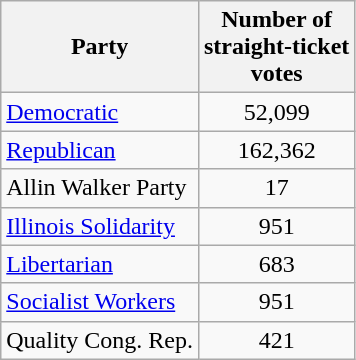<table class="wikitable">
<tr>
<th>Party</th>
<th>Number of<br>straight-ticket<br>votes</th>
</tr>
<tr>
<td><a href='#'>Democratic</a></td>
<td style=text-align:center>52,099</td>
</tr>
<tr>
<td><a href='#'>Republican</a></td>
<td style=text-align:center>162,362</td>
</tr>
<tr>
<td>Allin Walker Party</td>
<td style=text-align:center>17</td>
</tr>
<tr>
<td><a href='#'>Illinois Solidarity</a></td>
<td style=text-align:center>951</td>
</tr>
<tr>
<td><a href='#'>Libertarian</a></td>
<td style=text-align:center>683</td>
</tr>
<tr>
<td><a href='#'>Socialist Workers</a></td>
<td style=text-align:center>951</td>
</tr>
<tr>
<td>Quality Cong. Rep.</td>
<td style=text-align:center>421</td>
</tr>
</table>
